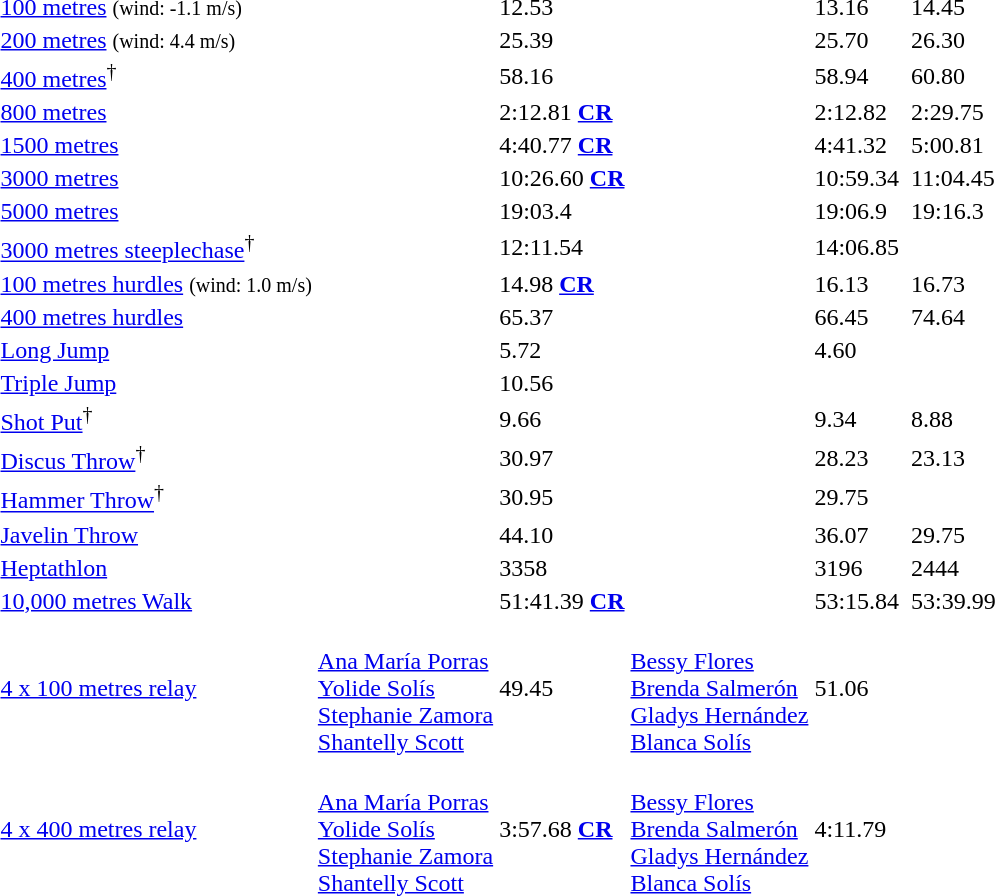<table>
<tr>
<td><a href='#'>100 metres</a> <small>(wind: -1.1 m/s)</small></td>
<td></td>
<td>12.53</td>
<td></td>
<td>13.16</td>
<td></td>
<td>14.45</td>
</tr>
<tr>
<td><a href='#'>200 metres</a> <small>(wind: 4.4 m/s)</small></td>
<td></td>
<td>25.39</td>
<td></td>
<td>25.70</td>
<td></td>
<td>26.30</td>
</tr>
<tr>
<td><a href='#'>400 metres</a><sup>†</sup></td>
<td></td>
<td>58.16</td>
<td></td>
<td>58.94</td>
<td></td>
<td>60.80</td>
</tr>
<tr>
<td><a href='#'>800 metres</a></td>
<td></td>
<td>2:12.81 <strong><a href='#'>CR</a></strong></td>
<td></td>
<td>2:12.82</td>
<td></td>
<td>2:29.75</td>
</tr>
<tr>
<td><a href='#'>1500 metres</a></td>
<td></td>
<td>4:40.77 <strong><a href='#'>CR</a></strong></td>
<td></td>
<td>4:41.32</td>
<td></td>
<td>5:00.81</td>
</tr>
<tr>
<td><a href='#'>3000 metres</a></td>
<td></td>
<td>10:26.60 <strong><a href='#'>CR</a></strong></td>
<td></td>
<td>10:59.34</td>
<td></td>
<td>11:04.45</td>
</tr>
<tr>
<td><a href='#'>5000 metres</a></td>
<td></td>
<td>19:03.4</td>
<td></td>
<td>19:06.9</td>
<td></td>
<td>19:16.3</td>
</tr>
<tr>
<td><a href='#'>3000 metres steeplechase</a><sup>†</sup></td>
<td></td>
<td>12:11.54</td>
<td></td>
<td>14:06.85</td>
<td></td>
<td></td>
</tr>
<tr>
<td><a href='#'>100 metres hurdles</a> <small>(wind: 1.0 m/s)</small></td>
<td></td>
<td>14.98 <strong><a href='#'>CR</a></strong></td>
<td></td>
<td>16.13</td>
<td></td>
<td>16.73</td>
</tr>
<tr>
<td><a href='#'>400 metres hurdles</a></td>
<td></td>
<td>65.37</td>
<td></td>
<td>66.45</td>
<td></td>
<td>74.64</td>
</tr>
<tr>
<td><a href='#'>Long Jump</a></td>
<td></td>
<td>5.72</td>
<td></td>
<td>4.60</td>
<td></td>
<td></td>
</tr>
<tr>
<td><a href='#'>Triple Jump</a></td>
<td></td>
<td>10.56</td>
<td></td>
<td></td>
<td></td>
<td></td>
</tr>
<tr>
<td><a href='#'>Shot Put</a><sup>†</sup></td>
<td></td>
<td>9.66</td>
<td></td>
<td>9.34</td>
<td></td>
<td>8.88</td>
</tr>
<tr>
<td><a href='#'>Discus Throw</a><sup>†</sup></td>
<td></td>
<td>30.97</td>
<td></td>
<td>28.23</td>
<td></td>
<td>23.13</td>
</tr>
<tr>
<td><a href='#'>Hammer Throw</a><sup>†</sup></td>
<td></td>
<td>30.95</td>
<td></td>
<td>29.75</td>
<td></td>
<td></td>
</tr>
<tr>
<td><a href='#'>Javelin Throw</a></td>
<td></td>
<td>44.10</td>
<td></td>
<td>36.07</td>
<td></td>
<td>29.75</td>
</tr>
<tr>
<td><a href='#'>Heptathlon</a></td>
<td></td>
<td>3358</td>
<td></td>
<td>3196</td>
<td></td>
<td>2444</td>
</tr>
<tr>
<td><a href='#'>10,000 metres Walk</a></td>
<td></td>
<td>51:41.39 <strong><a href='#'>CR</a></strong></td>
<td></td>
<td>53:15.84</td>
<td></td>
<td>53:39.99</td>
</tr>
<tr>
<td><a href='#'>4 x 100 metres relay</a></td>
<td> <br> <a href='#'>Ana María Porras</a> <br> <a href='#'>Yolide Solís</a> <br> <a href='#'>Stephanie Zamora</a> <br> <a href='#'>Shantelly Scott</a></td>
<td>49.45</td>
<td> <br> <a href='#'>Bessy Flores</a> <br> <a href='#'>Brenda Salmerón</a> <br> <a href='#'>Gladys Hernández</a> <br> <a href='#'>Blanca Solís</a></td>
<td>51.06</td>
<td></td>
<td></td>
</tr>
<tr>
<td><a href='#'>4 x 400 metres relay</a></td>
<td> <br> <a href='#'>Ana María Porras</a> <br> <a href='#'>Yolide Solís</a> <br> <a href='#'>Stephanie Zamora</a> <br> <a href='#'>Shantelly Scott</a></td>
<td>3:57.68 <strong><a href='#'>CR</a></strong></td>
<td> <br> <a href='#'>Bessy Flores</a> <br> <a href='#'>Brenda Salmerón</a> <br> <a href='#'>Gladys Hernández</a> <br> <a href='#'>Blanca Solís</a></td>
<td>4:11.79</td>
<td></td>
<td></td>
</tr>
</table>
